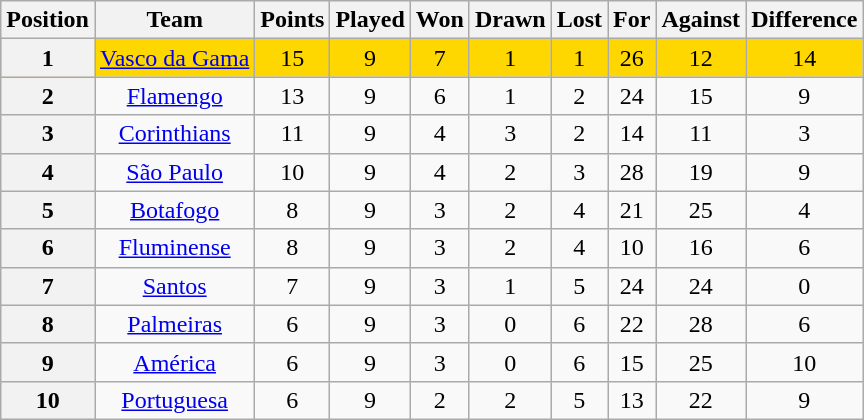<table class="wikitable" style="text-align:center">
<tr>
<th>Position</th>
<th>Team</th>
<th>Points</th>
<th>Played</th>
<th>Won</th>
<th>Drawn</th>
<th>Lost</th>
<th>For</th>
<th>Against</th>
<th>Difference</th>
</tr>
<tr style="background: gold;">
<th>1</th>
<td><a href='#'>Vasco da Gama</a></td>
<td>15</td>
<td>9</td>
<td>7</td>
<td>1</td>
<td>1</td>
<td>26</td>
<td>12</td>
<td>14</td>
</tr>
<tr>
<th>2</th>
<td><a href='#'>Flamengo</a></td>
<td>13</td>
<td>9</td>
<td>6</td>
<td>1</td>
<td>2</td>
<td>24</td>
<td>15</td>
<td>9</td>
</tr>
<tr>
<th>3</th>
<td><a href='#'>Corinthians</a></td>
<td>11</td>
<td>9</td>
<td>4</td>
<td>3</td>
<td>2</td>
<td>14</td>
<td>11</td>
<td>3</td>
</tr>
<tr>
<th>4</th>
<td><a href='#'>São Paulo</a></td>
<td>10</td>
<td>9</td>
<td>4</td>
<td>2</td>
<td>3</td>
<td>28</td>
<td>19</td>
<td>9</td>
</tr>
<tr>
<th>5</th>
<td><a href='#'>Botafogo</a></td>
<td>8</td>
<td>9</td>
<td>3</td>
<td>2</td>
<td>4</td>
<td>21</td>
<td>25</td>
<td>4</td>
</tr>
<tr>
<th>6</th>
<td><a href='#'>Fluminense</a></td>
<td>8</td>
<td>9</td>
<td>3</td>
<td>2</td>
<td>4</td>
<td>10</td>
<td>16</td>
<td>6</td>
</tr>
<tr>
<th>7</th>
<td><a href='#'>Santos</a></td>
<td>7</td>
<td>9</td>
<td>3</td>
<td>1</td>
<td>5</td>
<td>24</td>
<td>24</td>
<td>0</td>
</tr>
<tr>
<th>8</th>
<td><a href='#'>Palmeiras</a></td>
<td>6</td>
<td>9</td>
<td>3</td>
<td>0</td>
<td>6</td>
<td>22</td>
<td>28</td>
<td>6</td>
</tr>
<tr>
<th>9</th>
<td><a href='#'>América</a></td>
<td>6</td>
<td>9</td>
<td>3</td>
<td>0</td>
<td>6</td>
<td>15</td>
<td>25</td>
<td>10</td>
</tr>
<tr>
<th>10</th>
<td><a href='#'>Portuguesa</a></td>
<td>6</td>
<td>9</td>
<td>2</td>
<td>2</td>
<td>5</td>
<td>13</td>
<td>22</td>
<td>9</td>
</tr>
</table>
